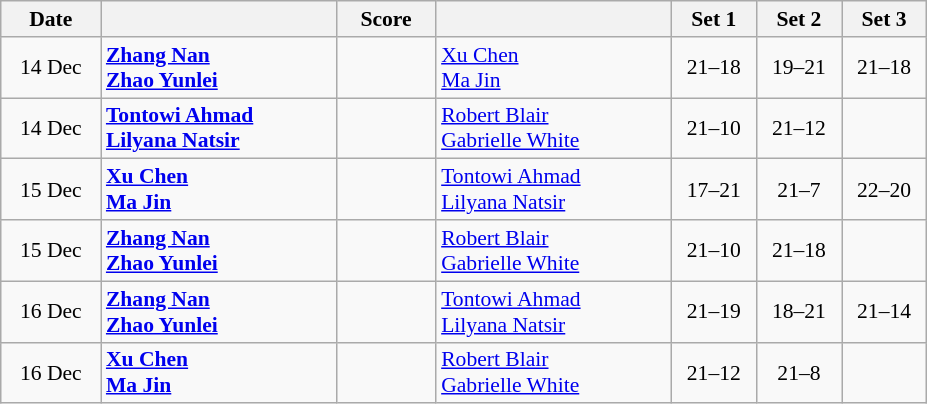<table class="wikitable" style="text-align: center; font-size:90% ">
<tr>
<th width="60">Date</th>
<th align="right" width="150"></th>
<th width="60">Score</th>
<th align="left" width="150"></th>
<th width="50">Set 1</th>
<th width="50">Set 2</th>
<th width="50">Set 3</th>
</tr>
<tr>
<td>14 Dec</td>
<td align=left><strong> <a href='#'>Zhang Nan</a><br> <a href='#'>Zhao Yunlei</a></strong></td>
<td align=center></td>
<td align=left> <a href='#'>Xu Chen</a><br> <a href='#'>Ma Jin</a></td>
<td>21–18</td>
<td>19–21</td>
<td>21–18</td>
</tr>
<tr>
<td>14 Dec</td>
<td align=left><strong> <a href='#'>Tontowi Ahmad</a><br> <a href='#'>Lilyana Natsir</a></strong></td>
<td align=center></td>
<td align=left> <a href='#'>Robert Blair</a><br> <a href='#'>Gabrielle White</a></td>
<td>21–10</td>
<td>21–12</td>
<td></td>
</tr>
<tr>
<td>15 Dec</td>
<td align=left><strong> <a href='#'>Xu Chen</a><br> <a href='#'>Ma Jin</a></strong></td>
<td align=center></td>
<td align=left> <a href='#'>Tontowi Ahmad</a><br> <a href='#'>Lilyana Natsir</a></td>
<td>17–21</td>
<td>21–7</td>
<td>22–20</td>
</tr>
<tr>
<td>15 Dec</td>
<td align=left><strong> <a href='#'>Zhang Nan</a><br> <a href='#'>Zhao Yunlei</a></strong></td>
<td align=center></td>
<td align=left> <a href='#'>Robert Blair</a><br> <a href='#'>Gabrielle White</a></td>
<td>21–10</td>
<td>21–18</td>
<td></td>
</tr>
<tr>
<td>16 Dec</td>
<td align=left><strong> <a href='#'>Zhang Nan</a><br> <a href='#'>Zhao Yunlei</a></strong></td>
<td align=center></td>
<td align=left> <a href='#'>Tontowi Ahmad</a><br> <a href='#'>Lilyana Natsir</a></td>
<td>21–19</td>
<td>18–21</td>
<td>21–14</td>
</tr>
<tr>
<td>16 Dec</td>
<td align=left><strong> <a href='#'>Xu Chen</a><br> <a href='#'>Ma Jin</a></strong></td>
<td align=center></td>
<td align=left> <a href='#'>Robert Blair</a><br> <a href='#'>Gabrielle White</a></td>
<td>21–12</td>
<td>21–8</td>
<td></td>
</tr>
</table>
